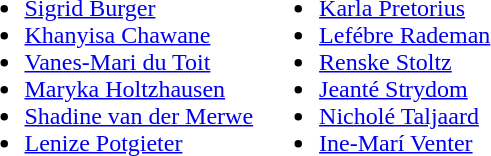<table>
<tr style="vertical-align:top">
<td><br><ul><li><a href='#'>Sigrid Burger</a></li><li><a href='#'>Khanyisa Chawane</a></li><li><a href='#'>Vanes-Mari du Toit</a></li><li><a href='#'>Maryka Holtzhausen</a></li><li><a href='#'>Shadine van der Merwe</a></li><li><a href='#'>Lenize Potgieter</a></li></ul></td>
<td><br><ul><li><a href='#'>Karla Pretorius</a></li><li><a href='#'>Lefébre Rademan</a></li><li><a href='#'>Renske Stoltz</a></li><li><a href='#'>Jeanté Strydom</a></li><li><a href='#'>Nicholé Taljaard</a></li><li><a href='#'>Ine-Marí Venter</a></li></ul></td>
</tr>
</table>
